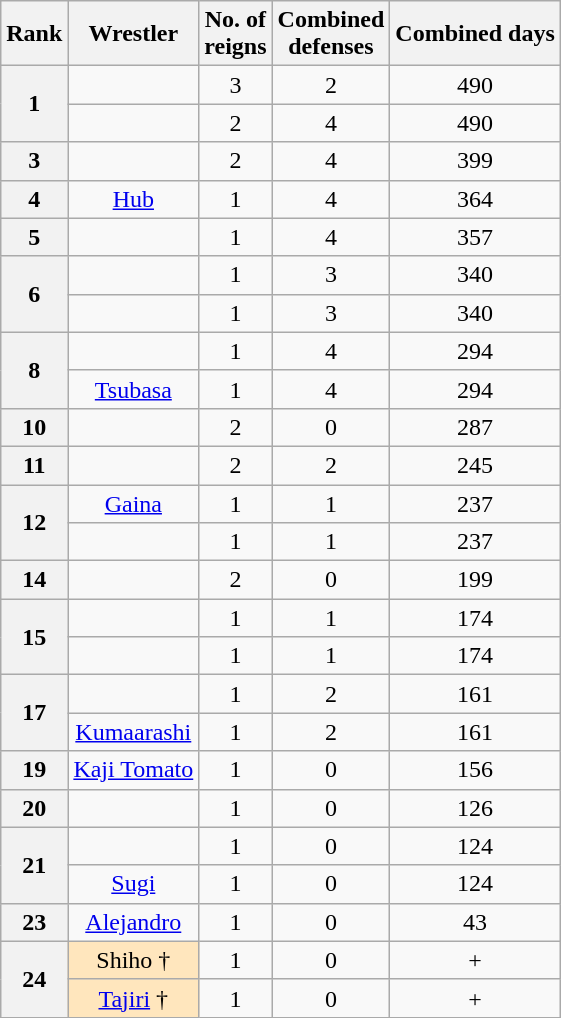<table class="wikitable sortable" style="text-align: center">
<tr>
<th>Rank</th>
<th>Wrestler</th>
<th>No. of<br>reigns</th>
<th>Combined <br>defenses</th>
<th>Combined days</th>
</tr>
<tr>
<th rowspan=2>1</th>
<td></td>
<td>3</td>
<td>2</td>
<td>490</td>
</tr>
<tr>
<td></td>
<td>2</td>
<td>4</td>
<td>490</td>
</tr>
<tr>
<th>3</th>
<td></td>
<td>2</td>
<td>4</td>
<td>399</td>
</tr>
<tr>
<th>4</th>
<td><a href='#'>Hub</a></td>
<td>1</td>
<td>4</td>
<td>364</td>
</tr>
<tr>
<th>5</th>
<td></td>
<td>1</td>
<td>4</td>
<td>357</td>
</tr>
<tr>
<th rowspan=2>6</th>
<td></td>
<td>1</td>
<td>3</td>
<td>340</td>
</tr>
<tr>
<td></td>
<td>1</td>
<td>3</td>
<td>340</td>
</tr>
<tr>
<th rowspan=2>8</th>
<td></td>
<td>1</td>
<td>4</td>
<td>294</td>
</tr>
<tr>
<td><a href='#'>Tsubasa</a></td>
<td>1</td>
<td>4</td>
<td>294</td>
</tr>
<tr>
<th>10</th>
<td></td>
<td>2</td>
<td>0</td>
<td>287</td>
</tr>
<tr>
<th>11</th>
<td></td>
<td>2</td>
<td>2</td>
<td>245</td>
</tr>
<tr>
<th rowspan=2>12</th>
<td><a href='#'>Gaina</a></td>
<td>1</td>
<td>1</td>
<td>237</td>
</tr>
<tr>
<td></td>
<td>1</td>
<td>1</td>
<td>237</td>
</tr>
<tr>
<th>14</th>
<td></td>
<td>2</td>
<td>0</td>
<td>199</td>
</tr>
<tr>
<th rowspan=2>15</th>
<td></td>
<td>1</td>
<td>1</td>
<td>174</td>
</tr>
<tr>
<td></td>
<td>1</td>
<td>1</td>
<td>174</td>
</tr>
<tr>
<th rowspan=2>17</th>
<td></td>
<td>1</td>
<td>2</td>
<td>161</td>
</tr>
<tr>
<td><a href='#'>Kumaarashi</a></td>
<td>1</td>
<td>2</td>
<td>161</td>
</tr>
<tr>
<th>19</th>
<td><a href='#'>Kaji Tomato</a></td>
<td>1</td>
<td>0</td>
<td>156</td>
</tr>
<tr>
<th>20</th>
<td></td>
<td>1</td>
<td>0</td>
<td>126</td>
</tr>
<tr>
<th rowspan=2>21</th>
<td></td>
<td>1</td>
<td>0</td>
<td>124</td>
</tr>
<tr>
<td><a href='#'>Sugi</a></td>
<td>1</td>
<td>0</td>
<td>124</td>
</tr>
<tr>
<th>23</th>
<td><a href='#'>Alejandro</a></td>
<td>1</td>
<td>0</td>
<td>43</td>
</tr>
<tr>
<th rowspan=2>24</th>
<td style="background-color:#FFE6BD">Shiho †</td>
<td>1</td>
<td>0</td>
<td>+</td>
</tr>
<tr>
<td style="background-color:#FFE6BD"><a href='#'>Tajiri</a> †</td>
<td>1</td>
<td>0</td>
<td>+</td>
</tr>
</table>
